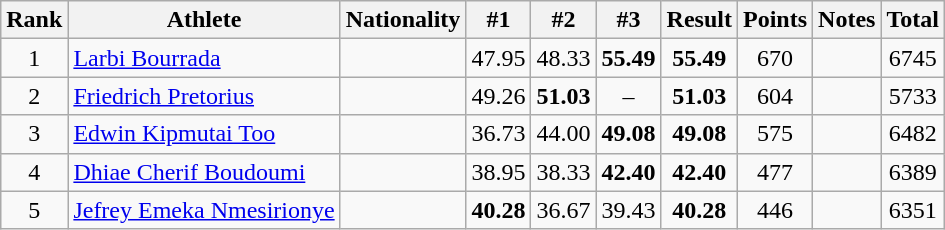<table class="wikitable sortable" style="text-align:center">
<tr>
<th>Rank</th>
<th>Athlete</th>
<th>Nationality</th>
<th>#1</th>
<th>#2</th>
<th>#3</th>
<th>Result</th>
<th>Points</th>
<th>Notes</th>
<th>Total</th>
</tr>
<tr>
<td>1</td>
<td align=left><a href='#'>Larbi Bourrada</a></td>
<td align=left></td>
<td>47.95</td>
<td>48.33</td>
<td><strong>55.49</strong></td>
<td><strong>55.49</strong></td>
<td>670</td>
<td></td>
<td>6745</td>
</tr>
<tr>
<td>2</td>
<td align=left><a href='#'>Friedrich Pretorius</a></td>
<td align=left></td>
<td>49.26</td>
<td><strong>51.03</strong></td>
<td>–</td>
<td><strong>51.03</strong></td>
<td>604</td>
<td></td>
<td>5733</td>
</tr>
<tr>
<td>3</td>
<td align=left><a href='#'>Edwin Kipmutai Too</a></td>
<td align=left></td>
<td>36.73</td>
<td>44.00</td>
<td><strong>49.08</strong></td>
<td><strong>49.08</strong></td>
<td>575</td>
<td></td>
<td>6482</td>
</tr>
<tr>
<td>4</td>
<td align=left><a href='#'>Dhiae Cherif Boudoumi</a></td>
<td align=left></td>
<td>38.95</td>
<td>38.33</td>
<td><strong>42.40</strong></td>
<td><strong>42.40</strong></td>
<td>477</td>
<td></td>
<td>6389</td>
</tr>
<tr>
<td>5</td>
<td align=left><a href='#'>Jefrey Emeka Nmesirionye</a></td>
<td align=left></td>
<td><strong>40.28</strong></td>
<td>36.67</td>
<td>39.43</td>
<td><strong>40.28</strong></td>
<td>446</td>
<td></td>
<td>6351</td>
</tr>
</table>
